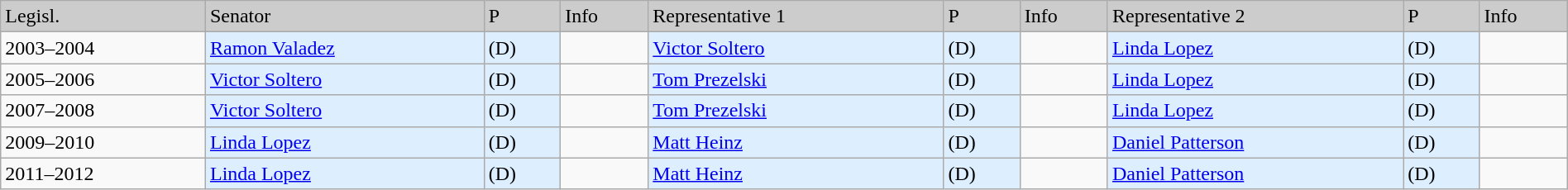<table class=wikitable width="100%" border="1">
<tr style="background-color:#cccccc;">
<td>Legisl.</td>
<td>Senator</td>
<td>P</td>
<td>Info</td>
<td>Representative 1</td>
<td>P</td>
<td>Info</td>
<td>Representative 2</td>
<td>P</td>
<td>Info</td>
</tr>
<tr>
<td>2003–2004</td>
<td style="background:#DDEEFF"><a href='#'>Ramon Valadez</a></td>
<td style="background:#DDEEFF">(D)</td>
<td></td>
<td style="background:#DDEEFF"><a href='#'>Victor Soltero</a></td>
<td style="background:#DDEEFF">(D)</td>
<td></td>
<td style="background:#DDEEFF"><a href='#'>Linda Lopez</a></td>
<td style="background:#DDEEFF">(D)</td>
<td></td>
</tr>
<tr>
<td>2005–2006</td>
<td style="background:#DDEEFF"><a href='#'>Victor Soltero</a></td>
<td style="background:#DDEEFF">(D)</td>
<td></td>
<td style="background:#DDEEFF"><a href='#'>Tom Prezelski</a></td>
<td style="background:#DDEEFF">(D)</td>
<td></td>
<td style="background:#DDEEFF"><a href='#'>Linda Lopez</a></td>
<td style="background:#DDEEFF">(D)</td>
<td></td>
</tr>
<tr>
<td>2007–2008</td>
<td style="background:#DDEEFF"><a href='#'>Victor Soltero</a></td>
<td style="background:#DDEEFF">(D)</td>
<td></td>
<td style="background:#DDEEFF"><a href='#'>Tom Prezelski</a></td>
<td style="background:#DDEEFF">(D)</td>
<td></td>
<td style="background:#DDEEFF"><a href='#'>Linda Lopez</a></td>
<td style="background:#DDEEFF">(D)</td>
<td></td>
</tr>
<tr>
<td>2009–2010</td>
<td style="background:#DDEEFF"><a href='#'>Linda Lopez</a></td>
<td style="background:#DDEEFF">(D)</td>
<td></td>
<td style="background:#DDEEFF"><a href='#'>Matt Heinz</a></td>
<td style="background:#DDEEFF">(D)</td>
<td></td>
<td style="background:#DDEEFF"><a href='#'>Daniel Patterson</a></td>
<td style="background:#DDEEFF">(D)</td>
<td></td>
</tr>
<tr>
<td>2011–2012</td>
<td style="background:#DDEEFF"><a href='#'>Linda Lopez</a></td>
<td style="background:#DDEEFF">(D)</td>
<td></td>
<td style="background:#DDEEFF"><a href='#'>Matt Heinz</a></td>
<td style="background:#DDEEFF">(D)</td>
<td></td>
<td style="background:#DDEEFF"><a href='#'>Daniel Patterson</a></td>
<td style="background:#DDEEFF">(D)</td>
<td></td>
</tr>
</table>
